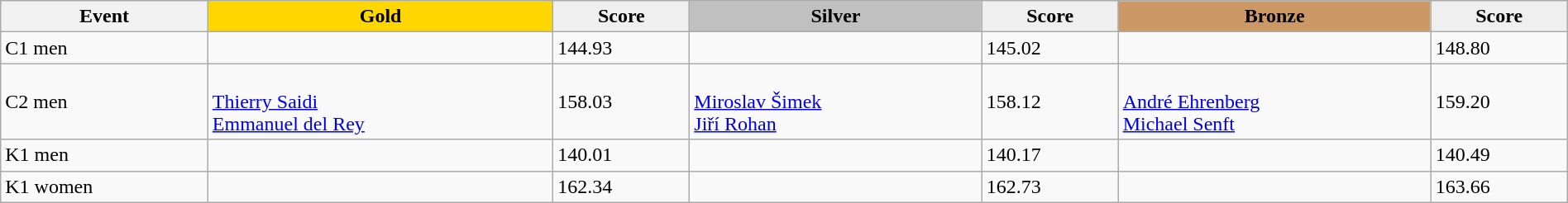<table class="wikitable" width=100%>
<tr>
<th>Event</th>
<td align=center bgcolor="gold"><strong>Gold</strong></td>
<td align=center bgcolor="EFEFEF"><strong>Score</strong></td>
<td align=center bgcolor="silver"><strong>Silver</strong></td>
<td align=center bgcolor="EFEFEF"><strong>Score</strong></td>
<td align=center bgcolor="CC9966"><strong>Bronze</strong></td>
<td align=center bgcolor="EFEFEF"><strong>Score</strong></td>
</tr>
<tr>
<td>C1 men</td>
<td></td>
<td>144.93</td>
<td></td>
<td>145.02</td>
<td></td>
<td>148.80</td>
</tr>
<tr>
<td>C2 men</td>
<td><br><a href='#'>Thierry Saidi</a><br><a href='#'>Emmanuel del Rey</a></td>
<td>158.03</td>
<td><br><a href='#'>Miroslav Šimek</a><br><a href='#'>Jiří Rohan</a></td>
<td>158.12</td>
<td><br><a href='#'>André Ehrenberg</a><br><a href='#'>Michael Senft</a></td>
<td>159.20</td>
</tr>
<tr>
<td>K1 men</td>
<td></td>
<td>140.01</td>
<td></td>
<td>140.17</td>
<td></td>
<td>140.49</td>
</tr>
<tr>
<td>K1 women</td>
<td></td>
<td>162.34</td>
<td></td>
<td>162.73</td>
<td></td>
<td>163.66</td>
</tr>
</table>
